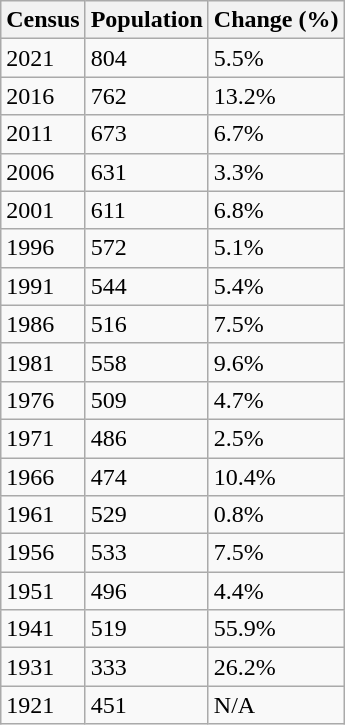<table class="wikitable">
<tr>
<th>Census</th>
<th>Population</th>
<th>Change (%)</th>
</tr>
<tr>
<td>2021</td>
<td>804</td>
<td> 5.5%</td>
</tr>
<tr>
<td>2016</td>
<td>762</td>
<td> 13.2%</td>
</tr>
<tr>
<td>2011</td>
<td>673</td>
<td> 6.7%</td>
</tr>
<tr>
<td>2006</td>
<td>631</td>
<td> 3.3%</td>
</tr>
<tr>
<td>2001</td>
<td>611</td>
<td> 6.8%</td>
</tr>
<tr>
<td>1996</td>
<td>572</td>
<td> 5.1%</td>
</tr>
<tr>
<td>1991</td>
<td>544</td>
<td> 5.4%</td>
</tr>
<tr>
<td>1986</td>
<td>516</td>
<td> 7.5%</td>
</tr>
<tr>
<td>1981</td>
<td>558</td>
<td> 9.6%</td>
</tr>
<tr>
<td>1976</td>
<td>509</td>
<td> 4.7%</td>
</tr>
<tr>
<td>1971</td>
<td>486</td>
<td> 2.5%</td>
</tr>
<tr>
<td>1966</td>
<td>474</td>
<td> 10.4%</td>
</tr>
<tr>
<td>1961</td>
<td>529</td>
<td> 0.8%</td>
</tr>
<tr>
<td>1956</td>
<td>533</td>
<td> 7.5%</td>
</tr>
<tr>
<td>1951</td>
<td>496</td>
<td> 4.4%</td>
</tr>
<tr>
<td>1941</td>
<td>519</td>
<td> 55.9%</td>
</tr>
<tr>
<td>1931</td>
<td>333</td>
<td> 26.2%</td>
</tr>
<tr>
<td>1921</td>
<td>451</td>
<td>N/A</td>
</tr>
</table>
